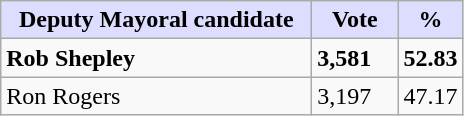<table class="wikitable">
<tr>
<th style="background:#ddf; width:200px;">Deputy Mayoral candidate</th>
<th style="background:#ddf; width:50px;">Vote</th>
<th style="background:#ddf; width:30px;">%</th>
</tr>
<tr>
<td><strong>Rob Shepley</strong></td>
<td><strong>3,581</strong></td>
<td><strong>52.83</strong></td>
</tr>
<tr>
<td>Ron Rogers</td>
<td>3,197</td>
<td>47.17</td>
</tr>
</table>
